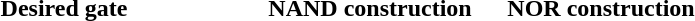<table align=center style="text-align:center" class=skin-invert-image>
<tr>
<th width="250">Desired gate</th>
<th width="150">NAND construction</th>
<th width="150">NOR construction</th>
</tr>
<tr>
<td></td>
<td></td>
<td></td>
</tr>
</table>
